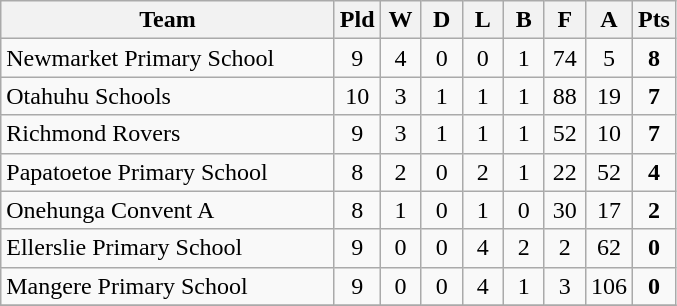<table class="wikitable" style="text-align:center;">
<tr>
<th width=215>Team</th>
<th width=20 abbr="Played">Pld</th>
<th width=20 abbr="Won">W</th>
<th width=20 abbr="Drawn">D</th>
<th width=20 abbr="Lost">L</th>
<th width=20 abbr="Bye">B</th>
<th width=20 abbr="For">F</th>
<th width=20 abbr="Against">A</th>
<th width=20 abbr="Points">Pts</th>
</tr>
<tr>
<td style="text-align:left;">Newmarket Primary School</td>
<td>9</td>
<td>4</td>
<td>0</td>
<td>0</td>
<td>1</td>
<td>74</td>
<td>5</td>
<td><strong>8</strong></td>
</tr>
<tr>
<td style="text-align:left;">Otahuhu Schools</td>
<td>10</td>
<td>3</td>
<td>1</td>
<td>1</td>
<td>1</td>
<td>88</td>
<td>19</td>
<td><strong>7</strong></td>
</tr>
<tr>
<td style="text-align:left;">Richmond Rovers</td>
<td>9</td>
<td>3</td>
<td>1</td>
<td>1</td>
<td>1</td>
<td>52</td>
<td>10</td>
<td><strong>7</strong></td>
</tr>
<tr>
<td style="text-align:left;">Papatoetoe Primary School</td>
<td>8</td>
<td>2</td>
<td>0</td>
<td>2</td>
<td>1</td>
<td>22</td>
<td>52</td>
<td><strong>4</strong></td>
</tr>
<tr>
<td style="text-align:left;">Onehunga Convent A</td>
<td>8</td>
<td>1</td>
<td>0</td>
<td>1</td>
<td>0</td>
<td>30</td>
<td>17</td>
<td><strong>2</strong></td>
</tr>
<tr>
<td style="text-align:left;">Ellerslie Primary School</td>
<td>9</td>
<td>0</td>
<td>0</td>
<td>4</td>
<td>2</td>
<td>2</td>
<td>62</td>
<td><strong>0</strong></td>
</tr>
<tr>
<td style="text-align:left;">Mangere Primary School</td>
<td>9</td>
<td>0</td>
<td>0</td>
<td>4</td>
<td>1</td>
<td>3</td>
<td>106</td>
<td><strong>0</strong></td>
</tr>
<tr>
</tr>
</table>
